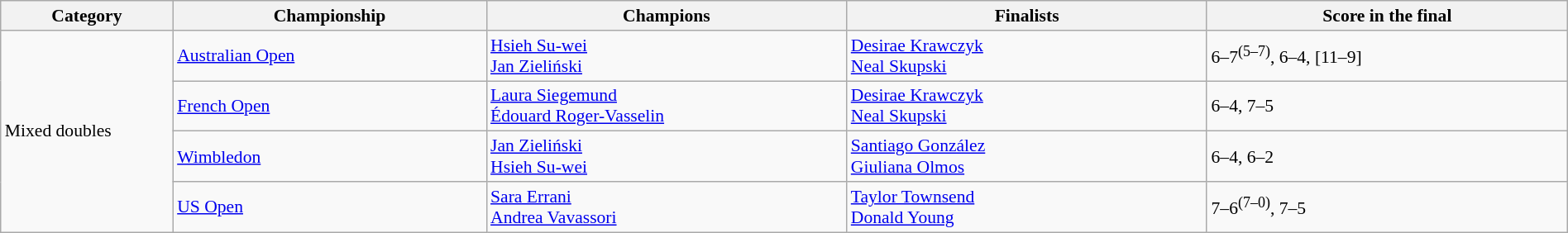<table class="wikitable" style="font-size:90%;" width="100%">
<tr>
<th style="width: 11%;">Category</th>
<th style="width: 20%;">Championship</th>
<th style="width: 23%;">Champions</th>
<th style="width: 23%;">Finalists</th>
<th style="width: 23%;">Score in the final</th>
</tr>
<tr>
<td rowspan="4">Mixed doubles</td>
<td><a href='#'>Australian Open</a></td>
<td> <a href='#'>Hsieh Su-wei</a><br> <a href='#'>Jan Zieliński</a></td>
<td> <a href='#'>Desirae Krawczyk</a><br> <a href='#'>Neal Skupski</a></td>
<td>6–7<sup>(5–7)</sup>, 6–4, [11–9]</td>
</tr>
<tr>
<td><a href='#'>French Open</a></td>
<td> <a href='#'>Laura Siegemund</a> <br>  <a href='#'>Édouard Roger-Vasselin</a></td>
<td> <a href='#'>Desirae Krawczyk</a> <br>  <a href='#'>Neal Skupski</a></td>
<td>6–4, 7–5</td>
</tr>
<tr>
<td><a href='#'>Wimbledon</a></td>
<td> <a href='#'>Jan Zieliński</a> <br> <a href='#'>Hsieh Su-wei</a></td>
<td> <a href='#'>Santiago González</a> <br>  <a href='#'>Giuliana Olmos</a></td>
<td>6–4, 6–2</td>
</tr>
<tr>
<td><a href='#'>US Open</a></td>
<td> <a href='#'>Sara Errani</a> <br>  <a href='#'>Andrea Vavassori</a></td>
<td> <a href='#'>Taylor Townsend</a> <br>  <a href='#'>Donald Young</a></td>
<td>7–6<sup>(7–0)</sup>, 7–5</td>
</tr>
</table>
